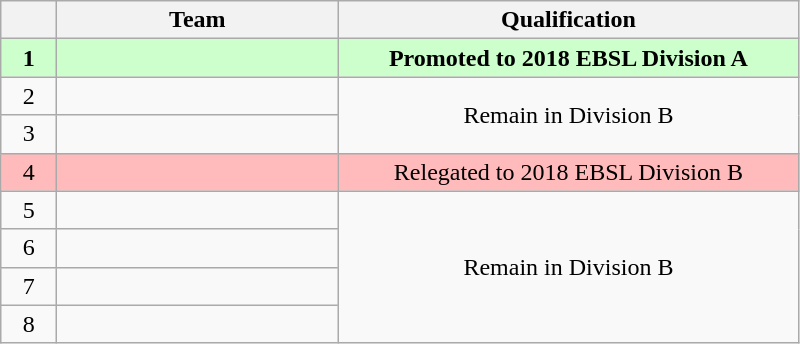<table class="wikitable" style="text-align: center; font-size: 100%;">
<tr>
<th width="30"></th>
<th width="180">Team</th>
<th width="300">Qualification</th>
</tr>
<tr style="background-color: #ccffcc;">
<td><strong>1</strong></td>
<td align=left><strong></strong></td>
<td><strong>Promoted to 2018 EBSL Division A</strong></td>
</tr>
<tr>
<td>2</td>
<td align=left></td>
<td rowspan=2>Remain in Division B</td>
</tr>
<tr>
<td>3</td>
<td align=left></td>
</tr>
<tr style="background-color: #FFBBBB;">
<td>4</td>
<td align=left><em></em></td>
<td>Relegated to 2018 EBSL Division B</td>
</tr>
<tr>
<td>5</td>
<td align=left></td>
<td rowspan=4>Remain in Division B</td>
</tr>
<tr>
<td>6</td>
<td align=left></td>
</tr>
<tr>
<td>7</td>
<td align=left></td>
</tr>
<tr>
<td>8</td>
<td align=left></td>
</tr>
</table>
